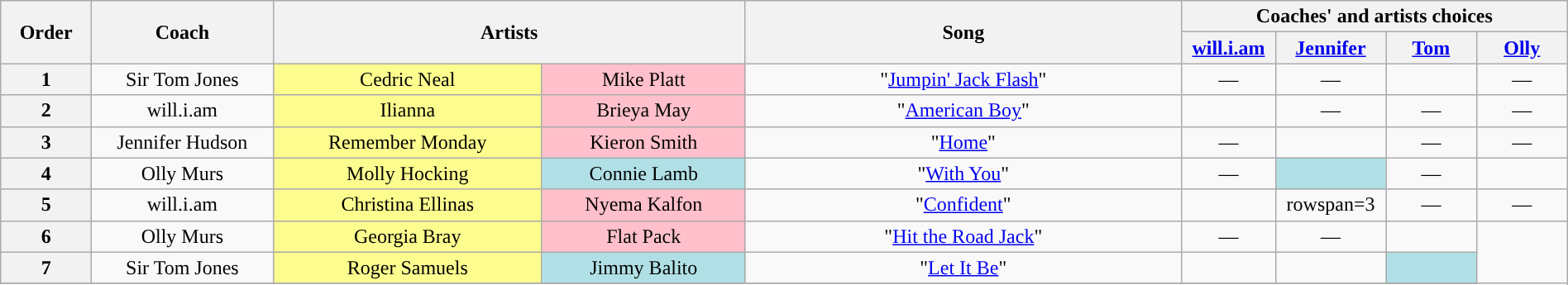<table class="wikitable" style="text-align:center; width:100%;">
<tr>
<th scope="col" style="width:05%;" rowspan="2">Order</th>
<th scope="col" style="width:10%;" rowspan="2">Coach</th>
<th scope="col" style="width:26%;" colspan="2" rowspan="2">Artists</th>
<th scope="col" style="width:24%;" rowspan="2">Song</th>
<th scope="col" style="width:20%;" colspan="4">Coaches' and artists choices</th>
</tr>
<tr>
<th style="width:05%;"><a href='#'>will.i.am</a></th>
<th style="width:05%;"><a href='#'>Jennifer</a></th>
<th style="width:05%;"><a href='#'>Tom</a></th>
<th style="width:05%;"><a href='#'>Olly</a></th>
</tr>
<tr>
<th scope="col">1</th>
<td>Sir Tom Jones</td>
<td style="background:#fdfc8f;text-align:center;">Cedric Neal</td>
<td style="background:pink;text-align:center;">Mike Platt</td>
<td>"<a href='#'>Jumpin' Jack Flash</a>"</td>
<td>—</td>
<td>—</td>
<td></td>
<td>—</td>
</tr>
<tr>
<th scope="col">2</th>
<td>will.i.am</td>
<td style="background:#fdfc8f;text-align:center;">Ilianna</td>
<td style="background:pink;text-align:center;">Brieya May</td>
<td>"<a href='#'>American Boy</a>"</td>
<td></td>
<td>—</td>
<td>—</td>
<td>—</td>
</tr>
<tr>
<th scope="col">3</th>
<td>Jennifer Hudson</td>
<td style="background:#fdfc8f;text-align:center;">Remember Monday</td>
<td style="background:pink;text-align:center;">Kieron Smith</td>
<td>"<a href='#'>Home</a>"</td>
<td>—</td>
<td></td>
<td>—</td>
<td>—</td>
</tr>
<tr>
<th scope="col">4</th>
<td>Olly Murs</td>
<td style="background:#fdfc8f;text-align:center;">Molly Hocking</td>
<td style="background:#b0e0e6;text-align:center;">Connie Lamb</td>
<td>"<a href='#'>With You</a>"</td>
<td>—</td>
<td style="background:#b0e0e6;"><strong></strong></td>
<td>—</td>
<td></td>
</tr>
<tr>
<th scope="col">5</th>
<td>will.i.am</td>
<td style="background:#fdfc8f;text-align:center;">Christina Ellinas</td>
<td style="background:pink;text-align:center;">Nyema Kalfon</td>
<td>"<a href='#'>Confident</a>"</td>
<td></td>
<td>rowspan=3 </td>
<td>—</td>
<td>—</td>
</tr>
<tr>
<th scope="col">6</th>
<td>Olly Murs</td>
<td style="background:#fdfc8f;text-align:center;">Georgia Bray</td>
<td style="background:pink;text-align:center;">Flat Pack</td>
<td>"<a href='#'>Hit the Road Jack</a>"</td>
<td>—</td>
<td>—</td>
<td></td>
</tr>
<tr>
<th scope="col">7</th>
<td>Sir Tom Jones</td>
<td style="background:#fdfc8f;text-align:center;">Roger Samuels</td>
<td style="background:#b0e0e6;text-align:center;">Jimmy Balito</td>
<td>"<a href='#'>Let It Be</a>"</td>
<td><strong></strong></td>
<td></td>
<td style="background:#b0e0e6;"><strong></strong></td>
</tr>
<tr>
</tr>
</table>
